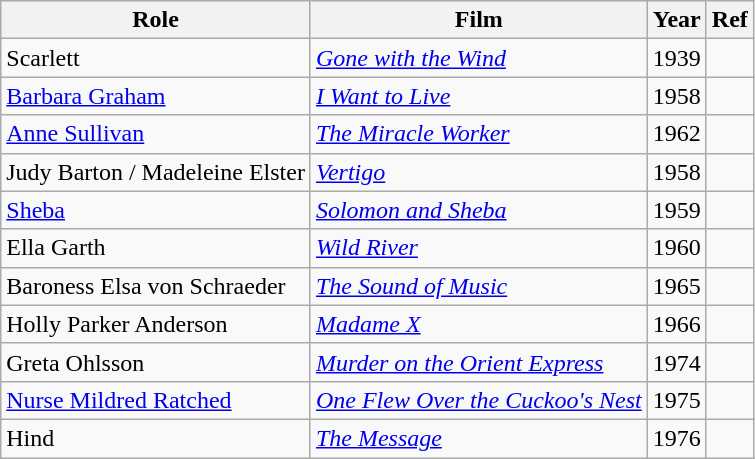<table class="wikitable">
<tr>
<th>Role</th>
<th>Film</th>
<th>Year</th>
<th>Ref</th>
</tr>
<tr>
<td>Scarlett</td>
<td><a href='#'><em>Gone with the Wind</em></a></td>
<td>1939</td>
<td></td>
</tr>
<tr>
<td><a href='#'>Barbara Graham</a></td>
<td><a href='#'><em>I Want to Live</em></a></td>
<td>1958</td>
<td></td>
</tr>
<tr>
<td><a href='#'>Anne Sullivan</a></td>
<td><a href='#'><em>The Miracle Worker</em></a></td>
<td>1962</td>
<td></td>
</tr>
<tr>
<td>Judy Barton / Madeleine Elster</td>
<td><a href='#'><em>Vertigo</em></a></td>
<td>1958</td>
<td></td>
</tr>
<tr>
<td><a href='#'>Sheba</a></td>
<td><em><a href='#'>Solomon and Sheba</a></em></td>
<td>1959</td>
<td></td>
</tr>
<tr>
<td>Ella Garth</td>
<td><a href='#'><em>Wild River</em></a></td>
<td>1960</td>
<td></td>
</tr>
<tr>
<td>Baroness Elsa von Schraeder</td>
<td><a href='#'><em>The Sound of Music</em></a></td>
<td>1965</td>
<td></td>
</tr>
<tr>
<td>Holly Parker Anderson</td>
<td><a href='#'><em>Madame X</em></a></td>
<td>1966</td>
<td></td>
</tr>
<tr>
<td>Greta Ohlsson</td>
<td><em><a href='#'>Murder on the Orient Express</a></em></td>
<td>1974</td>
<td></td>
</tr>
<tr>
<td><a href='#'>Nurse Mildred Ratched</a></td>
<td><em><a href='#'>One Flew Over the Cuckoo's Nest</a></em></td>
<td>1975</td>
<td></td>
</tr>
<tr>
<td>Hind</td>
<td><em><a href='#'>The Message</a></em></td>
<td>1976</td>
<td></td>
</tr>
</table>
